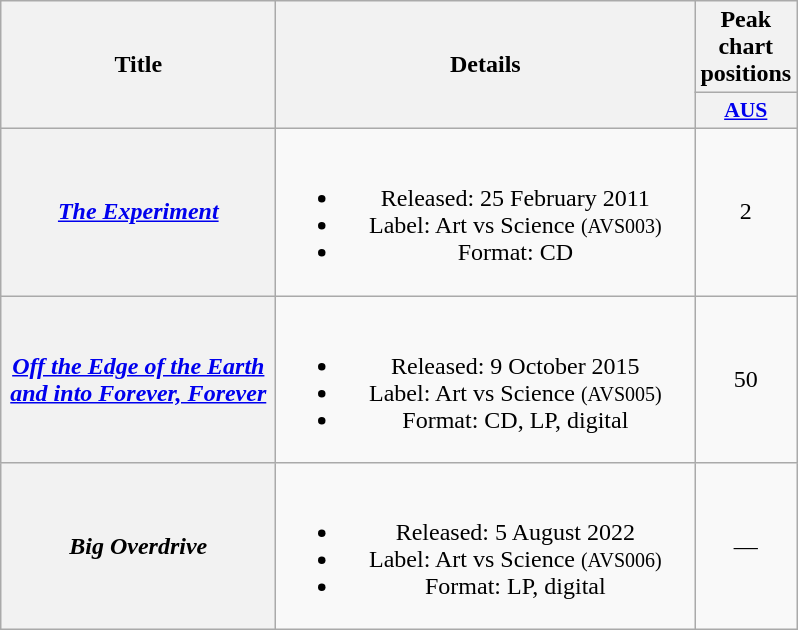<table class="wikitable plainrowheaders" style="text-align:center;" border="1">
<tr>
<th scope="col" rowspan="2" style="width:11em;">Title</th>
<th scope="col" rowspan="2" style="width:17em;">Details</th>
<th scope="col" colspan="1">Peak chart positions</th>
</tr>
<tr>
<th scope="col" style="width:3em;font-size:90%;"><a href='#'>AUS</a><br></th>
</tr>
<tr>
<th scope="row"><em><a href='#'>The Experiment</a></em></th>
<td><br><ul><li>Released: 25 February 2011</li><li>Label: Art vs Science <small>(AVS003)</small></li><li>Format: CD</li></ul></td>
<td>2</td>
</tr>
<tr>
<th scope="row"><em><a href='#'>Off the Edge of the Earth and into Forever, Forever</a></em></th>
<td><br><ul><li>Released: 9 October 2015</li><li>Label: Art vs Science <small>(AVS005)</small></li><li>Format: CD, LP, digital</li></ul></td>
<td>50</td>
</tr>
<tr>
<th scope="row"><em>Big Overdrive</em></th>
<td><br><ul><li>Released: 5 August 2022</li><li>Label: Art vs Science <small>(AVS006)</small></li><li>Format: LP, digital</li></ul></td>
<td>—</td>
</tr>
</table>
